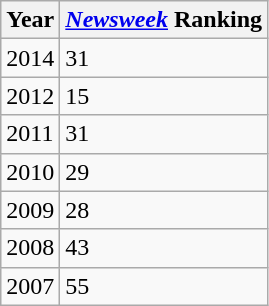<table class="wikitable">
<tr>
<th>Year</th>
<th><em><a href='#'>Newsweek</a></em> Ranking</th>
</tr>
<tr>
<td>2014</td>
<td>31</td>
</tr>
<tr>
<td>2012</td>
<td>15</td>
</tr>
<tr>
<td>2011</td>
<td>31</td>
</tr>
<tr>
<td>2010</td>
<td>29</td>
</tr>
<tr>
<td>2009</td>
<td>28</td>
</tr>
<tr>
<td>2008</td>
<td>43</td>
</tr>
<tr>
<td>2007</td>
<td>55</td>
</tr>
</table>
